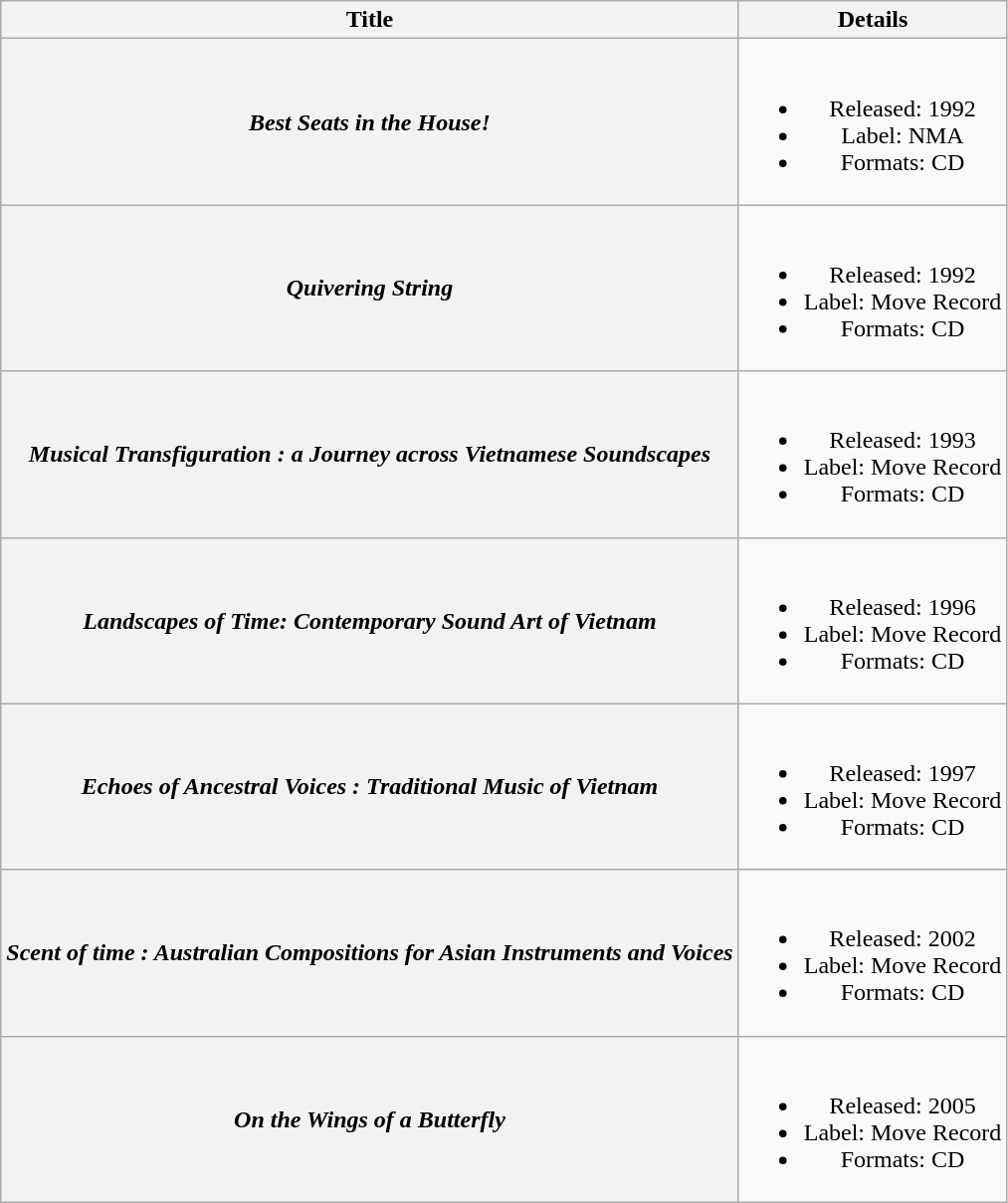<table class="wikitable plainrowheaders" style="text-align:center;">
<tr>
<th>Title</th>
<th>Details</th>
</tr>
<tr>
<th scope="row"><em>Best Seats in the House!</em></th>
<td><br><ul><li>Released: 1992</li><li>Label: NMA</li><li>Formats: CD</li></ul></td>
</tr>
<tr>
<th scope="row"><em>Quivering String</em></th>
<td><br><ul><li>Released: 1992</li><li>Label: Move Record</li><li>Formats: CD</li></ul></td>
</tr>
<tr>
<th scope="row"><em>Musical Transfiguration : a Journey across Vietnamese Soundscapes</em></th>
<td><br><ul><li>Released: 1993</li><li>Label: Move Record</li><li>Formats: CD</li></ul></td>
</tr>
<tr>
<th scope="row"><em>Landscapes of Time: Contemporary Sound Art of Vietnam</em></th>
<td><br><ul><li>Released: 1996</li><li>Label: Move Record</li><li>Formats: CD</li></ul></td>
</tr>
<tr>
<th scope="row"><em>Echoes of Ancestral Voices : Traditional Music of Vietnam</em></th>
<td><br><ul><li>Released: 1997</li><li>Label: Move Record</li><li>Formats: CD</li></ul></td>
</tr>
<tr>
<th scope="row"><em>Scent of time : Australian Compositions for Asian Instruments and Voices</em></th>
<td><br><ul><li>Released: 2002</li><li>Label: Move Record</li><li>Formats: CD</li></ul></td>
</tr>
<tr>
<th scope="row"><em>On the Wings of a Butterfly</em></th>
<td><br><ul><li>Released: 2005 </li><li>Label: Move Record</li><li>Formats: CD</li></ul></td>
</tr>
</table>
